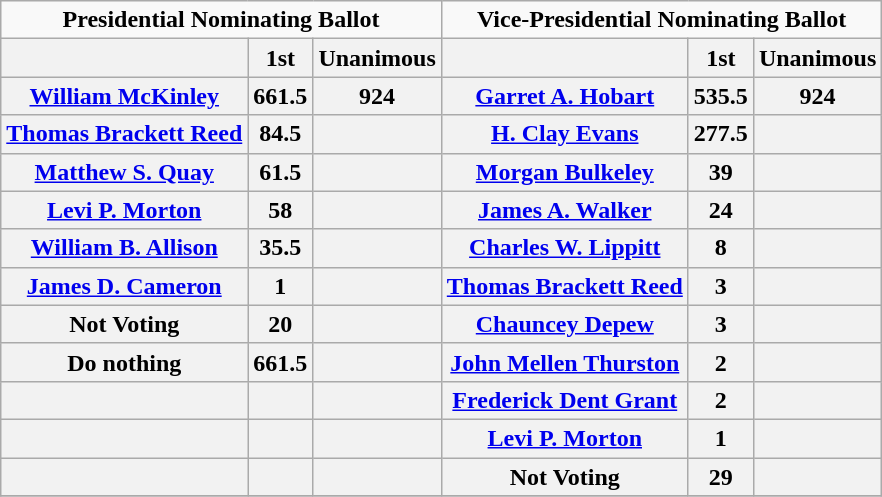<table class="wikitable collapsible collapsed">
<tr>
<td style="text-align:center" colspan="3"><strong>Presidential Nominating Ballot</strong></td>
<td style="text-align:center" colspan="3"><strong>Vice-Presidential Nominating Ballot</strong></td>
</tr>
<tr>
<th></th>
<th>1st</th>
<th>Unanimous</th>
<th></th>
<th>1st</th>
<th>Unanimous</th>
</tr>
<tr>
<th><a href='#'>William McKinley</a></th>
<th>661.5</th>
<th>924</th>
<th><a href='#'>Garret A. Hobart</a></th>
<th>535.5</th>
<th>924</th>
</tr>
<tr>
<th><a href='#'>Thomas Brackett Reed</a></th>
<th>84.5</th>
<th></th>
<th><a href='#'>H. Clay Evans</a></th>
<th>277.5</th>
<th></th>
</tr>
<tr>
<th><a href='#'>Matthew S. Quay</a></th>
<th>61.5</th>
<th></th>
<th><a href='#'>Morgan Bulkeley</a></th>
<th>39</th>
<th></th>
</tr>
<tr>
<th><a href='#'>Levi P. Morton</a></th>
<th>58</th>
<th></th>
<th><a href='#'>James A. Walker</a></th>
<th>24</th>
<th></th>
</tr>
<tr>
<th><a href='#'>William B. Allison</a></th>
<th>35.5</th>
<th></th>
<th><a href='#'>Charles W. Lippitt</a></th>
<th>8</th>
<th></th>
</tr>
<tr>
<th><a href='#'>James D. Cameron</a></th>
<th>1</th>
<th></th>
<th><a href='#'>Thomas Brackett Reed</a></th>
<th>3</th>
<th></th>
</tr>
<tr>
<th>Not Voting</th>
<th>20</th>
<th></th>
<th><a href='#'>Chauncey Depew</a></th>
<th>3</th>
<th></th>
</tr>
<tr>
<th>Do nothing</th>
<th>661.5</th>
<th></th>
<th><a href='#'>John Mellen Thurston</a></th>
<th>2</th>
<th></th>
</tr>
<tr>
<th></th>
<th></th>
<th></th>
<th><a href='#'>Frederick Dent Grant</a></th>
<th>2</th>
<th></th>
</tr>
<tr>
<th></th>
<th></th>
<th></th>
<th><a href='#'>Levi P. Morton</a></th>
<th>1</th>
<th></th>
</tr>
<tr>
<th></th>
<th></th>
<th></th>
<th>Not Voting</th>
<th>29</th>
<th></th>
</tr>
<tr>
</tr>
</table>
